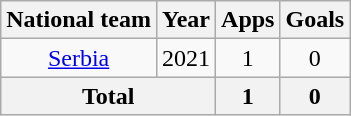<table class="wikitable" style="text-align:center">
<tr>
<th>National team</th>
<th>Year</th>
<th>Apps</th>
<th>Goals</th>
</tr>
<tr>
<td><a href='#'>Serbia</a></td>
<td>2021</td>
<td>1</td>
<td>0</td>
</tr>
<tr>
<th colspan="2">Total</th>
<th>1</th>
<th>0</th>
</tr>
</table>
